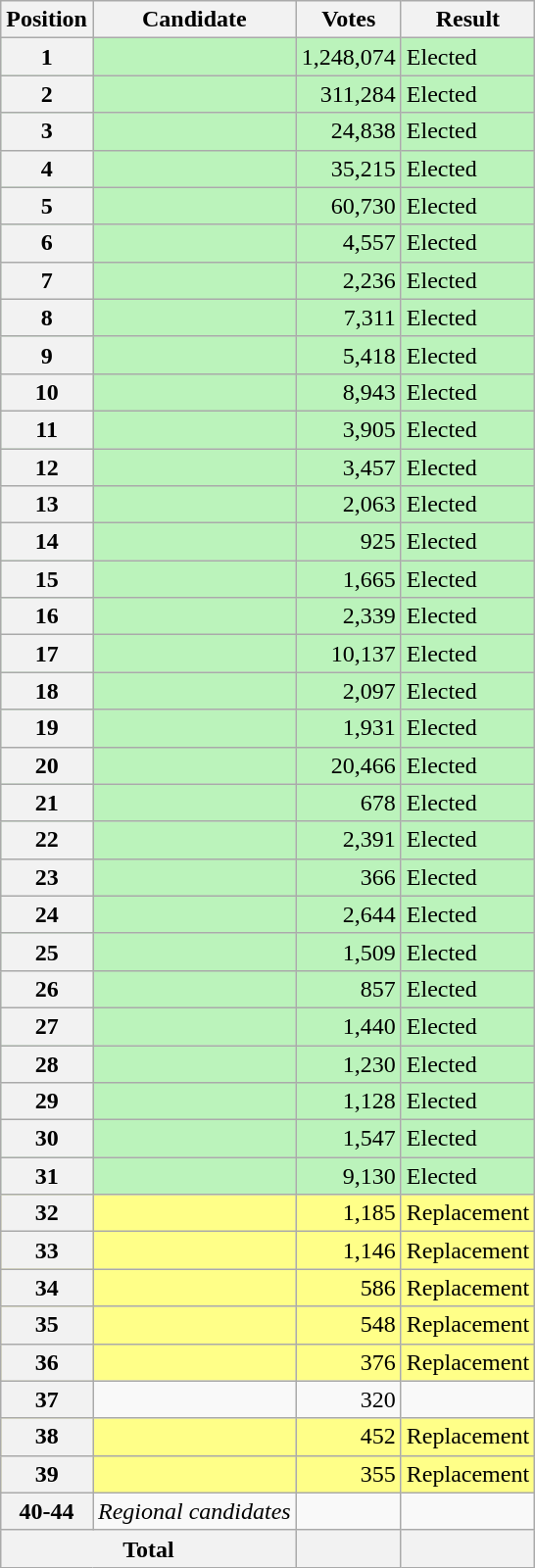<table class="wikitable sortable">
<tr>
<th scope="col">Position</th>
<th scope="col">Candidate</th>
<th scope="col">Votes</th>
<th scope="col">Result</th>
</tr>
<tr bgcolor=bbf3bb>
<th scope="row">1</th>
<td></td>
<td style="text-align:right">1,248,074</td>
<td>Elected</td>
</tr>
<tr bgcolor=bbf3bb>
<th scope="row">2</th>
<td></td>
<td style="text-align:right">311,284</td>
<td>Elected</td>
</tr>
<tr bgcolor=bbf3bb>
<th scope="row">3</th>
<td></td>
<td style="text-align:right">24,838</td>
<td>Elected</td>
</tr>
<tr bgcolor=bbf3bb>
<th scope="row">4</th>
<td></td>
<td style="text-align:right">35,215</td>
<td>Elected</td>
</tr>
<tr bgcolor=bbf3bb>
<th scope="row">5</th>
<td></td>
<td style="text-align:right">60,730</td>
<td>Elected</td>
</tr>
<tr bgcolor=bbf3bb>
<th scope="row">6</th>
<td></td>
<td style="text-align:right">4,557</td>
<td>Elected</td>
</tr>
<tr bgcolor=bbf3bb>
<th scope="row">7</th>
<td></td>
<td style="text-align:right">2,236</td>
<td>Elected</td>
</tr>
<tr bgcolor=bbf3bb>
<th scope="row">8</th>
<td></td>
<td style="text-align:right">7,311</td>
<td>Elected</td>
</tr>
<tr bgcolor=bbf3bb>
<th scope="row">9</th>
<td></td>
<td style="text-align:right">5,418</td>
<td>Elected</td>
</tr>
<tr bgcolor=bbf3bb>
<th scope="row">10</th>
<td></td>
<td style="text-align:right">8,943</td>
<td>Elected</td>
</tr>
<tr bgcolor=bbf3bb>
<th scope="row">11</th>
<td></td>
<td style="text-align:right">3,905</td>
<td>Elected</td>
</tr>
<tr bgcolor=bbf3bb>
<th scope="row">12</th>
<td></td>
<td style="text-align:right">3,457</td>
<td>Elected</td>
</tr>
<tr bgcolor=bbf3bb>
<th scope="row">13</th>
<td></td>
<td style="text-align:right">2,063</td>
<td>Elected</td>
</tr>
<tr bgcolor=bbf3bb>
<th scope="row">14</th>
<td></td>
<td style="text-align:right">925</td>
<td>Elected</td>
</tr>
<tr bgcolor=bbf3bb>
<th scope="row">15</th>
<td></td>
<td style="text-align:right">1,665</td>
<td>Elected</td>
</tr>
<tr bgcolor=bbf3bb>
<th scope="row">16</th>
<td></td>
<td style="text-align:right">2,339</td>
<td>Elected</td>
</tr>
<tr bgcolor=bbf3bb>
<th scope="row">17</th>
<td></td>
<td style="text-align:right">10,137</td>
<td>Elected</td>
</tr>
<tr bgcolor=bbf3bb>
<th scope="row">18</th>
<td></td>
<td style="text-align:right">2,097</td>
<td>Elected</td>
</tr>
<tr bgcolor=bbf3bb>
<th scope="row">19</th>
<td></td>
<td style="text-align:right">1,931</td>
<td>Elected</td>
</tr>
<tr bgcolor=bbf3bb>
<th scope="row">20</th>
<td></td>
<td style="text-align:right">20,466</td>
<td>Elected</td>
</tr>
<tr bgcolor=bbf3bb>
<th scope="row">21</th>
<td></td>
<td style="text-align:right">678</td>
<td>Elected</td>
</tr>
<tr bgcolor=bbf3bb>
<th scope="row">22</th>
<td></td>
<td style="text-align:right">2,391</td>
<td>Elected</td>
</tr>
<tr bgcolor=bbf3bb>
<th scope="row">23</th>
<td></td>
<td style="text-align:right">366</td>
<td>Elected</td>
</tr>
<tr bgcolor=bbf3bb>
<th scope="row">24</th>
<td></td>
<td style="text-align:right">2,644</td>
<td>Elected</td>
</tr>
<tr bgcolor=bbf3bb>
<th scope="row">25</th>
<td></td>
<td style="text-align:right">1,509</td>
<td>Elected</td>
</tr>
<tr bgcolor=bbf3bb>
<th scope="row">26</th>
<td></td>
<td style="text-align:right">857</td>
<td>Elected</td>
</tr>
<tr bgcolor=bbf3bb>
<th scope="row">27</th>
<td></td>
<td style="text-align:right">1,440</td>
<td>Elected</td>
</tr>
<tr bgcolor=bbf3bb>
<th scope="row">28</th>
<td></td>
<td style="text-align:right">1,230</td>
<td>Elected</td>
</tr>
<tr bgcolor=bbf3bb>
<th scope="row">29</th>
<td></td>
<td style="text-align:right">1,128</td>
<td>Elected</td>
</tr>
<tr bgcolor=bbf3bb>
<th scope="row">30</th>
<td></td>
<td style="text-align:right">1,547</td>
<td>Elected</td>
</tr>
<tr bgcolor=bbf3bb>
<th scope="row">31</th>
<td></td>
<td style="text-align:right">9,130</td>
<td>Elected</td>
</tr>
<tr bgcolor=#FF8>
<th scope="row">32</th>
<td></td>
<td style="text-align:right">1,185</td>
<td>Replacement</td>
</tr>
<tr bgcolor=#FF8>
<th scope="row">33</th>
<td></td>
<td style="text-align:right">1,146</td>
<td>Replacement</td>
</tr>
<tr bgcolor=#FF8>
<th scope="row">34</th>
<td></td>
<td style="text-align:right">586</td>
<td>Replacement</td>
</tr>
<tr bgcolor=#FF8>
<th scope="row">35</th>
<td></td>
<td style="text-align:right">548</td>
<td>Replacement</td>
</tr>
<tr bgcolor=#FF8>
<th scope="row">36</th>
<td></td>
<td style="text-align:right">376</td>
<td>Replacement</td>
</tr>
<tr>
<th scope="row">37</th>
<td></td>
<td style="text-align:right">320</td>
<td></td>
</tr>
<tr bgcolor=#FF8>
<th scope="row">38</th>
<td></td>
<td style="text-align:right">452</td>
<td>Replacement</td>
</tr>
<tr bgcolor=#FF8>
<th scope="row">39</th>
<td></td>
<td style="text-align:right">355</td>
<td>Replacement</td>
</tr>
<tr>
<th scope="row">40-44</th>
<td><em>Regional candidates</em></td>
<td style="text-align:right"></td>
<td></td>
</tr>
<tr class="sortbottom">
<th scope="row" colspan="2">Total</th>
<th style="text-align:right"></th>
<th></th>
</tr>
</table>
